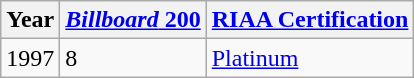<table class="wikitable">
<tr>
<th align="left" valign="top">Year</th>
<th align="left" valign="top"><a href='#'><em>Billboard</em> 200</a></th>
<th align="left" valign="top"><a href='#'>RIAA Certification</a></th>
</tr>
<tr>
<td align="left" valign="top">1997</td>
<td align="left" valign="top">8</td>
<td align="left" valign="top"><a href='#'>Platinum</a></td>
</tr>
</table>
